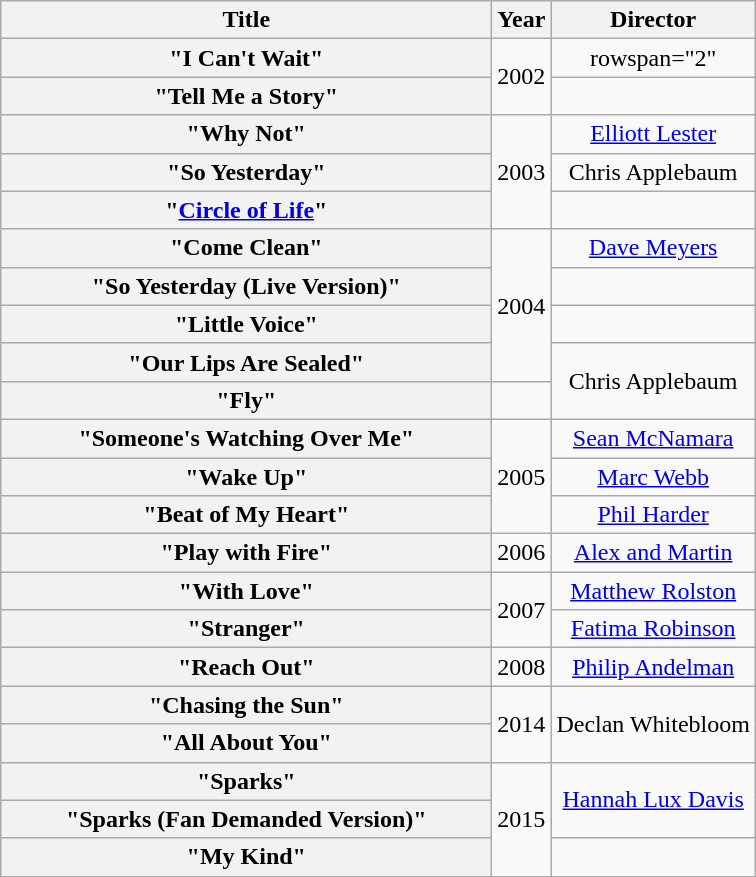<table class="wikitable plainrowheaders" style="text-align:center;">
<tr>
<th style="width:20em;">Title</th>
<th>Year</th>
<th>Director</th>
</tr>
<tr>
<th scope="row">"I Can't Wait"</th>
<td rowspan="2">2002</td>
<td>rowspan="2" </td>
</tr>
<tr>
<th scope="row">"Tell Me a Story"</th>
</tr>
<tr>
<th scope="row">"Why Not"</th>
<td rowspan="3">2003</td>
<td><a href='#'>Elliott Lester</a></td>
</tr>
<tr>
<th scope="row">"So Yesterday"</th>
<td>Chris Applebaum</td>
</tr>
<tr>
<th scope="row">"<a href='#'>Circle of Life</a>"<br></th>
<td></td>
</tr>
<tr>
<th scope="row">"Come Clean"</th>
<td rowspan="4">2004</td>
<td><a href='#'>Dave Meyers</a></td>
</tr>
<tr>
<th scope="row">"So Yesterday (Live Version)"</th>
<td></td>
</tr>
<tr>
<th scope="row">"Little Voice"</th>
<td></td>
</tr>
<tr>
<th scope="row">"Our Lips Are Sealed"<br></th>
<td rowspan="2">Chris Applebaum</td>
</tr>
<tr>
<th scope="row">"Fly"</th>
</tr>
<tr>
<th scope="row">"Someone's Watching Over Me"</th>
<td rowspan="3">2005</td>
<td><a href='#'>Sean McNamara</a></td>
</tr>
<tr>
<th scope="row">"Wake Up"</th>
<td><a href='#'>Marc Webb</a></td>
</tr>
<tr>
<th scope="row">"Beat of My Heart"</th>
<td><a href='#'>Phil Harder</a></td>
</tr>
<tr>
<th scope="row">"Play with Fire"</th>
<td>2006</td>
<td><a href='#'>Alex and Martin</a></td>
</tr>
<tr>
<th scope="row">"With Love"</th>
<td rowspan="2">2007</td>
<td><a href='#'>Matthew Rolston</a></td>
</tr>
<tr>
<th scope="row">"Stranger"</th>
<td><a href='#'>Fatima Robinson</a></td>
</tr>
<tr>
<th scope="row">"Reach Out"</th>
<td>2008</td>
<td><a href='#'>Philip Andelman</a></td>
</tr>
<tr>
<th scope="row">"Chasing the Sun"</th>
<td rowspan="2">2014</td>
<td rowspan = "2">Declan Whitebloom</td>
</tr>
<tr>
<th scope="row">"All About You"</th>
</tr>
<tr>
<th scope="row">"Sparks"</th>
<td rowspan="3">2015</td>
<td rowspan="2"><a href='#'>Hannah Lux Davis</a></td>
</tr>
<tr>
<th scope="row">"Sparks (Fan Demanded Version)"</th>
</tr>
<tr>
<th scope="row">"My Kind"</th>
<td></td>
</tr>
<tr>
</tr>
</table>
